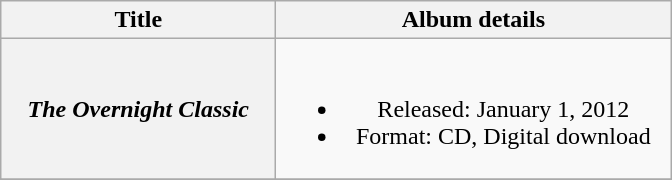<table class="wikitable plainrowheaders" style="text-align:center;">
<tr>
<th scope="col" style="width:11em;">Title</th>
<th scope="col" style="width:16em;">Album details</th>
</tr>
<tr>
<th scope="row"><em>The Overnight Classic</em></th>
<td><br><ul><li>Released: January 1, 2012</li><li>Format: CD, Digital download</li></ul></td>
</tr>
<tr>
</tr>
</table>
